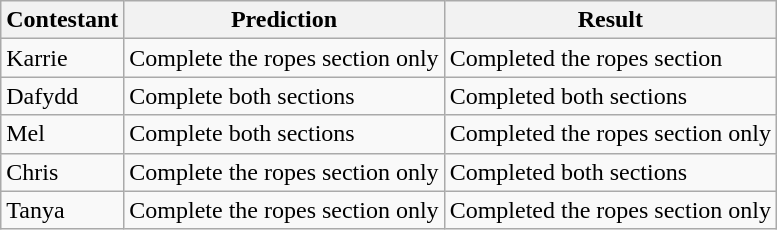<table class="wikitable">
<tr>
<th>Contestant</th>
<th>Prediction</th>
<th>Result</th>
</tr>
<tr>
<td>Karrie</td>
<td>Complete the ropes section only</td>
<td>Completed the ropes section</td>
</tr>
<tr>
<td>Dafydd</td>
<td>Complete both sections</td>
<td>Completed both sections</td>
</tr>
<tr>
<td>Mel</td>
<td>Complete both sections</td>
<td>Completed the ropes section only</td>
</tr>
<tr>
<td>Chris</td>
<td>Complete the ropes section only</td>
<td>Completed both sections</td>
</tr>
<tr>
<td>Tanya</td>
<td>Complete the ropes section only</td>
<td>Completed the ropes section only</td>
</tr>
</table>
